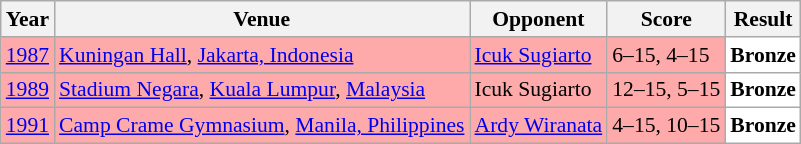<table class="sortable wikitable" style="font-size: 90%;">
<tr>
<th>Year</th>
<th>Venue</th>
<th>Opponent</th>
<th>Score</th>
<th>Result</th>
</tr>
<tr style="background:#FFAAAA">
<td align="center"><a href='#'>1987</a></td>
<td align="left"><a href='#'>Kuningan Hall</a>, <a href='#'>Jakarta, Indonesia</a></td>
<td align="left"> <a href='#'>Icuk Sugiarto</a></td>
<td align="left">6–15, 4–15</td>
<td style="text-align:left; background:white"> <strong>Bronze</strong></td>
</tr>
<tr style="background:#FFAAAA">
<td align="center"><a href='#'>1989</a></td>
<td align="left"><a href='#'>Stadium Negara</a>, <a href='#'>Kuala Lumpur</a>, <a href='#'>Malaysia</a></td>
<td align="left"> Icuk Sugiarto</td>
<td align="left">12–15, 5–15</td>
<td style="text-align:left; background:white"> <strong>Bronze</strong></td>
</tr>
<tr style="background:#FFAAAA">
<td align="center"><a href='#'>1991</a></td>
<td align="left"><a href='#'>Camp Crame Gymnasium</a>, <a href='#'>Manila, Philippines</a></td>
<td align="left"> <a href='#'>Ardy Wiranata</a></td>
<td align="left">4–15, 10–15</td>
<td style="text-align:left; background:white"> <strong>Bronze</strong></td>
</tr>
</table>
